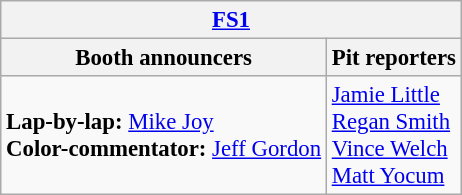<table class="wikitable" style="font-size: 95%;">
<tr>
<th colspan="2"><a href='#'>FS1</a></th>
</tr>
<tr>
<th>Booth announcers</th>
<th>Pit reporters</th>
</tr>
<tr>
<td><strong>Lap-by-lap:</strong> <a href='#'>Mike Joy</a><br><strong>Color-commentator:</strong> <a href='#'>Jeff Gordon</a></td>
<td><a href='#'>Jamie Little</a><br><a href='#'>Regan Smith</a><br><a href='#'>Vince Welch</a><br><a href='#'>Matt Yocum</a></td>
</tr>
</table>
